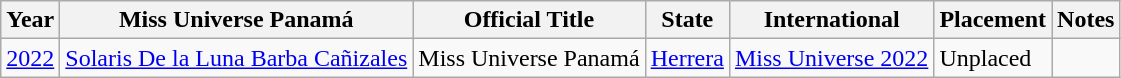<table class="sortable wikitable">
<tr>
<th>Year</th>
<th>Miss Universe Panamá</th>
<th>Official Title</th>
<th>State</th>
<th>International</th>
<th>Placement</th>
<th>Notes</th>
</tr>
<tr>
<td><a href='#'>2022</a></td>
<td><a href='#'>Solaris De la Luna Barba Cañizales</a></td>
<td rowspan=1>Miss Universe Panamá</td>
<td><a href='#'>Herrera</a></td>
<td><a href='#'>Miss Universe 2022</a></td>
<td>Unplaced</td>
<td></td>
</tr>
</table>
